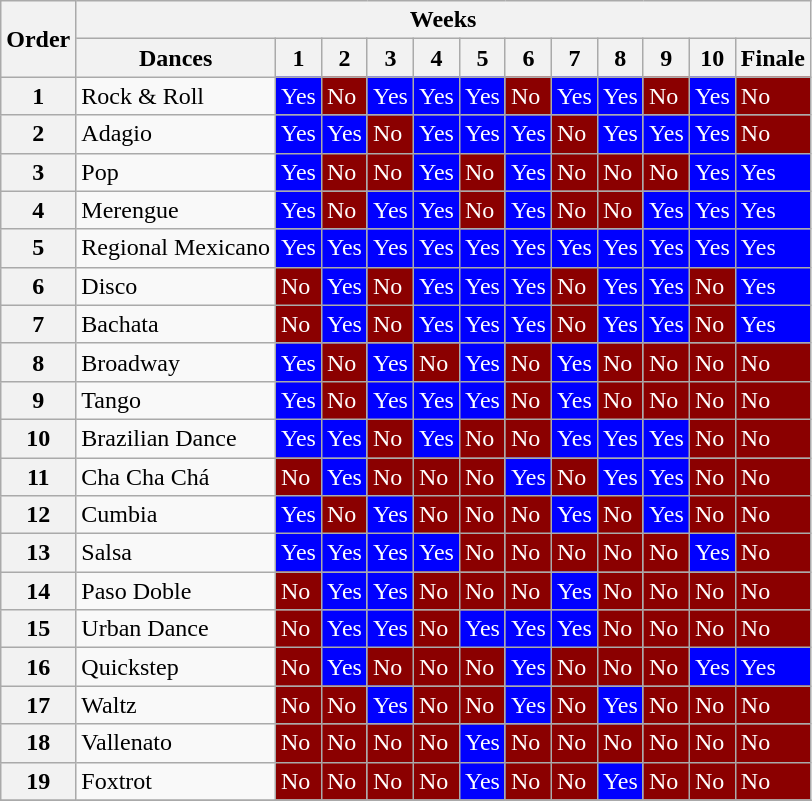<table class="wikitable">
<tr>
<th rowspan=2>Order</th>
<th colspan=12>Weeks</th>
</tr>
<tr>
<th>Dances</th>
<th>1</th>
<th>2</th>
<th>3</th>
<th>4</th>
<th>5</th>
<th>6</th>
<th>7</th>
<th>8</th>
<th>9</th>
<th>10</th>
<th>Finale</th>
</tr>
<tr>
<th>1</th>
<td>Rock & Roll</td>
<td style="background:Blue; color:white;">Yes</td>
<td style="background:darkred; color:white;">No</td>
<td style="background:Blue; color:white;">Yes</td>
<td style="background:Blue; color:white;">Yes</td>
<td style="background:Blue; color:white;">Yes</td>
<td style="background:darkred; color:white;">No</td>
<td style="background:Blue; color:white;">Yes</td>
<td style="background:Blue; color:white;">Yes</td>
<td style="background:darkred; color:white;">No</td>
<td style="background:Blue; color:white;">Yes</td>
<td style="background:darkred; color:white;">No</td>
</tr>
<tr>
<th>2</th>
<td>Adagio</td>
<td style="background:Blue; color:white;">Yes</td>
<td style="background:Blue; color:white;">Yes</td>
<td style="background:darkred; color:white;">No</td>
<td style="background:Blue; color:white;">Yes</td>
<td style="background:Blue; color:white;">Yes</td>
<td style="background:Blue; color:white;">Yes</td>
<td style="background:darkred; color:white;">No</td>
<td style="background:Blue; color:white;">Yes</td>
<td style="background:Blue; color:white;">Yes</td>
<td style="background:Blue; color:white;">Yes</td>
<td style="background:darkred; color:white;">No</td>
</tr>
<tr>
<th>3</th>
<td>Pop</td>
<td style="background:Blue; color:white;">Yes</td>
<td style="background:darkred; color:white;">No</td>
<td style="background:darkred; color:white;">No</td>
<td style="background:Blue; color:white;">Yes</td>
<td style="background:darkred; color:white;">No</td>
<td style="background:Blue; color:white;">Yes</td>
<td style="background:darkred; color:white;">No</td>
<td style="background:darkred; color:white;">No</td>
<td style="background:darkred; color:white;">No</td>
<td style="background:Blue; color:white;">Yes</td>
<td style="background:Blue; color:white;">Yes</td>
</tr>
<tr>
<th>4</th>
<td>Merengue</td>
<td style="background:Blue; color:white;">Yes</td>
<td style="background:darkred; color:white;">No</td>
<td style="background:Blue; color:white;">Yes</td>
<td style="background:Blue; color:white;">Yes</td>
<td style="background:darkred; color:white;">No</td>
<td style="background:Blue; color:white;">Yes</td>
<td style="background:darkred; color:white;">No</td>
<td style="background:darkred; color:white;">No</td>
<td style="background:Blue; color:white;">Yes</td>
<td style="background:Blue; color:white;">Yes</td>
<td style="background:Blue; color:white;">Yes</td>
</tr>
<tr>
<th>5</th>
<td>Regional Mexicano</td>
<td style="background:Blue; color:white;">Yes</td>
<td style="background:Blue; color:white;">Yes</td>
<td style="background:Blue; color:white;">Yes</td>
<td style="background:Blue; color:white;">Yes</td>
<td style="background:Blue; color:white;">Yes</td>
<td style="background:Blue; color:white;">Yes</td>
<td style="background:Blue; color:white;">Yes</td>
<td style="background:Blue; color:white;">Yes</td>
<td style="background:Blue; color:white;">Yes</td>
<td style="background:Blue; color:white;">Yes</td>
<td style="background:Blue; color:white;">Yes</td>
</tr>
<tr>
<th>6</th>
<td>Disco</td>
<td style="background:darkred; color:white;">No</td>
<td style="background:Blue; color:white;">Yes</td>
<td style="background:darkred; color:white;">No</td>
<td style="background:Blue; color:white;">Yes</td>
<td style="background:Blue; color:white;">Yes</td>
<td style="background:Blue; color:white;">Yes</td>
<td style="background:darkred; color:white;">No</td>
<td style="background:Blue; color:white;">Yes</td>
<td style="background:Blue; color:white;">Yes</td>
<td style="background:darkred; color:white;">No</td>
<td style="background:Blue; color:white;">Yes</td>
</tr>
<tr>
<th>7</th>
<td>Bachata</td>
<td style="background:darkred; color:white;">No</td>
<td style="background:Blue; color:white;">Yes</td>
<td style="background:darkred; color:white;">No</td>
<td style="background:Blue; color:white;">Yes</td>
<td style="background:Blue; color:white;">Yes</td>
<td style="background:Blue; color:white;">Yes</td>
<td style="background:darkred; color:white;">No</td>
<td style="background:Blue; color:white;">Yes</td>
<td style="background:Blue; color:white;">Yes</td>
<td style="background:darkred; color:white;">No</td>
<td style="background:Blue; color:white;">Yes</td>
</tr>
<tr>
<th>8</th>
<td>Broadway</td>
<td style="background:Blue; color:white;">Yes</td>
<td style="background:darkred; color:white;">No</td>
<td style="background:Blue; color:white;">Yes</td>
<td style="background:darkred; color:white;">No</td>
<td style="background:Blue; color:white;">Yes</td>
<td style="background:darkred; color:white;">No</td>
<td style="background:Blue; color:white;">Yes</td>
<td style="background:darkred; color:white;">No</td>
<td style="background:darkred; color:white;">No</td>
<td style="background:darkred; color:white;">No</td>
<td style="background:darkred; color:white;">No</td>
</tr>
<tr>
<th>9</th>
<td>Tango</td>
<td style="background:Blue; color:white;">Yes</td>
<td style="background:darkred; color:white;">No</td>
<td style="background:Blue; color:white;">Yes</td>
<td style="background:Blue; color:white;">Yes</td>
<td style="background:Blue; color:white;">Yes</td>
<td style="background:darkred; color:white;">No</td>
<td style="background:Blue; color:white;">Yes</td>
<td style="background:darkred; color:white;">No</td>
<td style="background:darkred; color:white;">No</td>
<td style="background:darkred; color:white;">No</td>
<td style="background:darkred; color:white;">No</td>
</tr>
<tr>
<th>10</th>
<td>Brazilian Dance</td>
<td style="background:Blue; color:white;">Yes</td>
<td style="background:Blue; color:white;">Yes</td>
<td style="background:darkred; color:white;">No</td>
<td style="background:Blue; color:white;">Yes</td>
<td style="background:darkred; color:white;">No</td>
<td style="background:darkred; color:white;">No</td>
<td style="background:Blue; color:white;">Yes</td>
<td style="background:Blue; color:white;">Yes</td>
<td style="background:Blue; color:white;">Yes</td>
<td style="background:darkred; color:white;">No</td>
<td style="background:darkred; color:white;">No</td>
</tr>
<tr>
<th>11</th>
<td>Cha Cha Chá</td>
<td style="background:darkred; color:white;">No</td>
<td style="background:Blue; color:white;">Yes</td>
<td style="background:darkred; color:white;">No</td>
<td style="background:darkred; color:white;">No</td>
<td style="background:darkred; color:white;">No</td>
<td style="background:Blue; color:white;">Yes</td>
<td style="background:darkred; color:white;">No</td>
<td style="background:Blue; color:white;">Yes</td>
<td style="background:Blue; color:white;">Yes</td>
<td style="background:darkred; color:white;">No</td>
<td style="background:darkred; color:white;">No</td>
</tr>
<tr>
<th>12</th>
<td>Cumbia</td>
<td style="background:Blue; color:white;">Yes</td>
<td style="background:darkred; color:white;">No</td>
<td style="background:Blue; color:white;">Yes</td>
<td style="background:darkred; color:white;">No</td>
<td style="background:darkred; color:white;">No</td>
<td style="background:darkred; color:white;">No</td>
<td style="background:Blue; color:white;">Yes</td>
<td style="background:darkred; color:white;">No</td>
<td style="background:Blue; color:white;">Yes</td>
<td style="background:darkred; color:white;">No</td>
<td style="background:darkred; color:white;">No</td>
</tr>
<tr>
<th>13</th>
<td>Salsa</td>
<td style="background:Blue; color:white;">Yes</td>
<td style="background:Blue; color:white;">Yes</td>
<td style="background:Blue; color:white;">Yes</td>
<td style="background:Blue; color:white;">Yes</td>
<td style="background:darkred; color:white;">No</td>
<td style="background:darkred; color:white;">No</td>
<td style="background:darkred; color:white;">No</td>
<td style="background:darkred; color:white;">No</td>
<td style="background:darkred; color:white;">No</td>
<td style="background:Blue; color:white;">Yes</td>
<td style="background:darkred; color:white;">No</td>
</tr>
<tr>
<th>14</th>
<td>Paso Doble</td>
<td style="background:darkred; color:white;">No</td>
<td style="background:Blue; color:white;">Yes</td>
<td style="background:Blue; color:white;">Yes</td>
<td style="background:darkred; color:white;">No</td>
<td style="background:darkred; color:white;">No</td>
<td style="background:darkred; color:white;">No</td>
<td style="background:Blue; color:white;">Yes</td>
<td style="background:darkred; color:white;">No</td>
<td style="background:darkred; color:white;">No</td>
<td style="background:darkred; color:white;">No</td>
<td style="background:darkred; color:white;">No</td>
</tr>
<tr>
<th>15</th>
<td>Urban Dance</td>
<td style="background:darkred; color:white;">No</td>
<td style="background:Blue; color:white;">Yes</td>
<td style="background:Blue; color:white;">Yes</td>
<td style="background:darkred; color:white;">No</td>
<td style="background:Blue; color:white;">Yes</td>
<td style="background:Blue; color:white;">Yes</td>
<td style="background:Blue; color:white;">Yes</td>
<td style="background:darkred; color:white;">No</td>
<td style="background:darkred; color:white;">No</td>
<td style="background:darkred; color:white;">No</td>
<td style="background:darkred; color:white;">No</td>
</tr>
<tr>
<th>16</th>
<td>Quickstep</td>
<td style="background:darkred; color:white;">No</td>
<td style="background:Blue; color:white;">Yes</td>
<td style="background:darkred; color:white;">No</td>
<td style="background:darkred; color:white;">No</td>
<td style="background:darkred; color:white;">No</td>
<td style="background:Blue; color:white;">Yes</td>
<td style="background:darkred; color:white;">No</td>
<td style="background:darkred; color:white;">No</td>
<td style="background:darkred; color:white;">No</td>
<td style="background:Blue; color:white;">Yes</td>
<td style="background:Blue; color:white;">Yes</td>
</tr>
<tr>
<th>17</th>
<td>Waltz</td>
<td style="background:darkred; color:white;">No</td>
<td style="background:darkred; color:white;">No</td>
<td style="background:Blue; color:white;">Yes</td>
<td style="background:darkred; color:white;">No</td>
<td style="background:darkred; color:white;">No</td>
<td style="background:Blue; color:white;">Yes</td>
<td style="background:darkred; color:white;">No</td>
<td style="background:Blue; color:white;">Yes</td>
<td style="background:darkred; color:white;">No</td>
<td style="background:darkred; color:white;">No</td>
<td style="background:darkred; color:white;">No</td>
</tr>
<tr>
<th>18</th>
<td>Vallenato</td>
<td style="background:darkred; color:white;">No</td>
<td style="background:darkred; color:white;">No</td>
<td style="background:darkred; color:white;">No</td>
<td style="background:darkred; color:white;">No</td>
<td style="background:Blue; color:white;">Yes</td>
<td style="background:darkred; color:white;">No</td>
<td style="background:darkred; color:white;">No</td>
<td style="background:darkred; color:white;">No</td>
<td style="background:darkred; color:white;">No</td>
<td style="background:darkred; color:white;">No</td>
<td style="background:darkred; color:white;">No</td>
</tr>
<tr>
<th>19</th>
<td>Foxtrot</td>
<td style="background:darkred; color:white;">No</td>
<td style="background:darkred; color:white;">No</td>
<td style="background:darkred; color:white;">No</td>
<td style="background:darkred; color:white;">No</td>
<td style="background:Blue; color:white;">Yes</td>
<td style="background:darkred; color:white;">No</td>
<td style="background:darkred; color:white;">No</td>
<td style="background:Blue; color:white;">Yes</td>
<td style="background:darkred; color:white;">No</td>
<td style="background:darkred; color:white;">No</td>
<td style="background:darkred; color:white;">No</td>
</tr>
<tr>
</tr>
</table>
